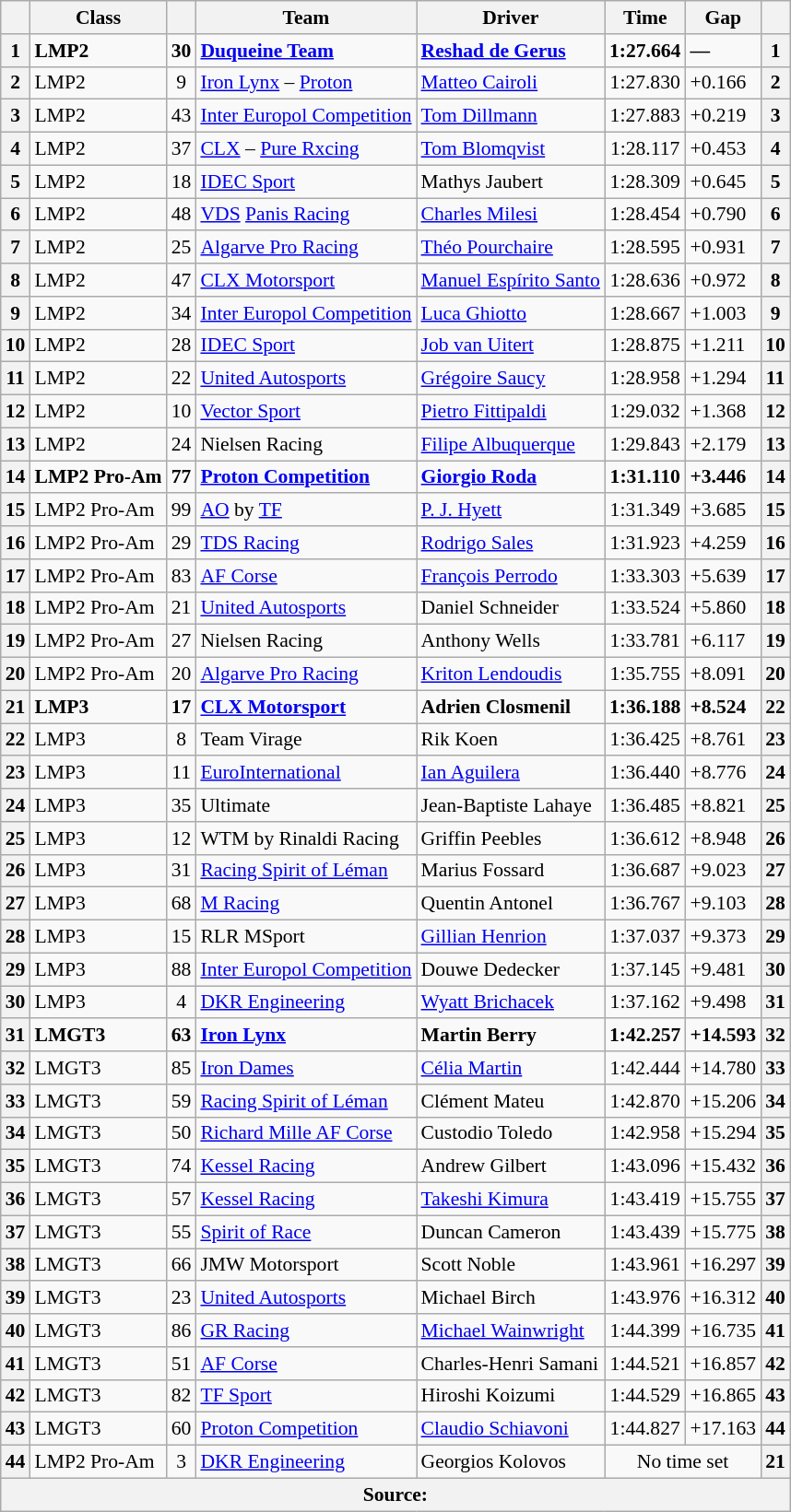<table class="wikitable sortable" style="font-size:90%;">
<tr>
<th></th>
<th class="unsortable">Class</th>
<th class="unsortable"></th>
<th class="unsortable">Team</th>
<th class="unsortable">Driver</th>
<th class="unsortable">Time</th>
<th class="unsortable">Gap</th>
<th></th>
</tr>
<tr style="font-weight:bold;">
<th>1</th>
<td>LMP2</td>
<td align="center">30</td>
<td> <a href='#'>Duqueine Team</a></td>
<td> <a href='#'>Reshad de Gerus</a></td>
<td align="center">1:27.664</td>
<td>—</td>
<th>1</th>
</tr>
<tr>
<th>2</th>
<td>LMP2</td>
<td align="center">9</td>
<td> <a href='#'>Iron Lynx</a> – <a href='#'>Proton</a></td>
<td> <a href='#'>Matteo Cairoli</a></td>
<td align="center">1:27.830</td>
<td>+0.166</td>
<th>2</th>
</tr>
<tr>
<th>3</th>
<td>LMP2</td>
<td align="center">43</td>
<td> <a href='#'>Inter Europol Competition</a></td>
<td> <a href='#'>Tom Dillmann</a></td>
<td align="center">1:27.883</td>
<td>+0.219</td>
<th>3</th>
</tr>
<tr>
<th>4</th>
<td>LMP2</td>
<td align="center">37</td>
<td> <a href='#'>CLX</a> – <a href='#'>Pure Rxcing</a></td>
<td> <a href='#'>Tom Blomqvist</a></td>
<td align="center">1:28.117</td>
<td>+0.453</td>
<th>4</th>
</tr>
<tr>
<th>5</th>
<td>LMP2</td>
<td align="center">18</td>
<td> <a href='#'>IDEC Sport</a></td>
<td> Mathys Jaubert</td>
<td align="center">1:28.309</td>
<td>+0.645</td>
<th>5</th>
</tr>
<tr>
<th>6</th>
<td>LMP2</td>
<td align="center">48</td>
<td> <a href='#'>VDS</a> <a href='#'>Panis Racing</a></td>
<td> <a href='#'>Charles Milesi</a></td>
<td align="center">1:28.454</td>
<td>+0.790</td>
<th>6</th>
</tr>
<tr>
<th>7</th>
<td>LMP2</td>
<td align="center">25</td>
<td> <a href='#'>Algarve Pro Racing</a></td>
<td> <a href='#'>Théo Pourchaire</a></td>
<td align="center">1:28.595</td>
<td>+0.931</td>
<th>7</th>
</tr>
<tr>
<th>8</th>
<td>LMP2</td>
<td align="center">47</td>
<td> <a href='#'>CLX Motorsport</a></td>
<td> <a href='#'>Manuel Espírito Santo</a></td>
<td align="center">1:28.636</td>
<td>+0.972</td>
<th>8</th>
</tr>
<tr>
<th>9</th>
<td>LMP2</td>
<td align="center">34</td>
<td> <a href='#'>Inter Europol Competition</a></td>
<td> <a href='#'>Luca Ghiotto</a></td>
<td align="center">1:28.667</td>
<td>+1.003</td>
<th>9</th>
</tr>
<tr>
<th>10</th>
<td>LMP2</td>
<td align="center">28</td>
<td> <a href='#'>IDEC Sport</a></td>
<td> <a href='#'>Job van Uitert</a></td>
<td align="center">1:28.875</td>
<td>+1.211</td>
<th>10</th>
</tr>
<tr>
<th>11</th>
<td>LMP2</td>
<td align="center">22</td>
<td> <a href='#'>United Autosports</a></td>
<td> <a href='#'>Grégoire Saucy</a></td>
<td align="center">1:28.958</td>
<td>+1.294</td>
<th>11</th>
</tr>
<tr>
<th>12</th>
<td>LMP2</td>
<td align="center">10</td>
<td> <a href='#'>Vector Sport</a></td>
<td> <a href='#'>Pietro Fittipaldi</a></td>
<td align="center">1:29.032</td>
<td>+1.368</td>
<th>12</th>
</tr>
<tr>
<th>13</th>
<td>LMP2</td>
<td align="center">24</td>
<td> Nielsen Racing</td>
<td> <a href='#'>Filipe Albuquerque</a></td>
<td align="center">1:29.843</td>
<td>+2.179</td>
<th>13</th>
</tr>
<tr style="font-weight:bold;">
<th>14</th>
<td>LMP2 Pro-Am</td>
<td align="center">77</td>
<td> <a href='#'>Proton Competition</a></td>
<td> <a href='#'>Giorgio Roda</a></td>
<td align="center">1:31.110</td>
<td>+3.446</td>
<th>14</th>
</tr>
<tr>
<th>15</th>
<td>LMP2 Pro-Am</td>
<td align="center">99</td>
<td> <a href='#'>AO</a> by <a href='#'>TF</a></td>
<td> <a href='#'>P. J. Hyett</a></td>
<td align="center">1:31.349</td>
<td>+3.685</td>
<th>15</th>
</tr>
<tr>
<th>16</th>
<td>LMP2 Pro-Am</td>
<td align="center">29</td>
<td> <a href='#'>TDS Racing</a></td>
<td> <a href='#'>Rodrigo Sales</a></td>
<td align="center">1:31.923</td>
<td>+4.259</td>
<th>16</th>
</tr>
<tr>
<th>17</th>
<td>LMP2 Pro-Am</td>
<td align="center">83</td>
<td> <a href='#'>AF Corse</a></td>
<td> <a href='#'>François Perrodo</a></td>
<td align="center">1:33.303</td>
<td>+5.639</td>
<th>17</th>
</tr>
<tr>
<th>18</th>
<td>LMP2 Pro-Am</td>
<td align="center">21</td>
<td> <a href='#'>United Autosports</a></td>
<td> Daniel Schneider</td>
<td align="center">1:33.524</td>
<td>+5.860</td>
<th>18</th>
</tr>
<tr>
<th>19</th>
<td>LMP2 Pro-Am</td>
<td align="center">27</td>
<td> Nielsen Racing</td>
<td> Anthony Wells</td>
<td align="center">1:33.781</td>
<td>+6.117</td>
<th>19</th>
</tr>
<tr>
<th>20</th>
<td>LMP2 Pro-Am</td>
<td align="center">20</td>
<td> <a href='#'>Algarve Pro Racing</a></td>
<td> <a href='#'>Kriton Lendoudis</a></td>
<td align="center">1:35.755</td>
<td>+8.091</td>
<th>20</th>
</tr>
<tr style="font-weight:bold;">
<th>21</th>
<td>LMP3</td>
<td align="center">17</td>
<td> <a href='#'>CLX Motorsport</a></td>
<td> Adrien Closmenil</td>
<td align="center">1:36.188</td>
<td>+8.524</td>
<th>22</th>
</tr>
<tr>
<th>22</th>
<td>LMP3</td>
<td align="center">8</td>
<td> Team Virage</td>
<td> Rik Koen</td>
<td align="center">1:36.425</td>
<td>+8.761</td>
<th>23</th>
</tr>
<tr>
<th>23</th>
<td>LMP3</td>
<td align="center">11</td>
<td> <a href='#'>EuroInternational</a></td>
<td> <a href='#'>Ian Aguilera</a></td>
<td align="center">1:36.440</td>
<td>+8.776</td>
<th>24</th>
</tr>
<tr>
<th>24</th>
<td>LMP3</td>
<td align="center">35</td>
<td> Ultimate</td>
<td> Jean-Baptiste Lahaye</td>
<td align="center">1:36.485</td>
<td>+8.821</td>
<th>25</th>
</tr>
<tr>
<th>25</th>
<td>LMP3</td>
<td align="center">12</td>
<td> WTM by Rinaldi Racing</td>
<td> Griffin Peebles</td>
<td align="center">1:36.612</td>
<td>+8.948</td>
<th>26</th>
</tr>
<tr>
<th>26</th>
<td>LMP3</td>
<td align="center">31</td>
<td> <a href='#'>Racing Spirit of Léman</a></td>
<td> Marius Fossard</td>
<td align="center">1:36.687</td>
<td>+9.023</td>
<th>27</th>
</tr>
<tr>
<th>27</th>
<td>LMP3</td>
<td align="center">68</td>
<td> <a href='#'>M Racing</a></td>
<td> Quentin Antonel</td>
<td align="center">1:36.767</td>
<td>+9.103</td>
<th>28</th>
</tr>
<tr>
<th>28</th>
<td>LMP3</td>
<td align="center">15</td>
<td> RLR MSport</td>
<td> <a href='#'>Gillian Henrion</a></td>
<td align="center">1:37.037</td>
<td>+9.373</td>
<th>29</th>
</tr>
<tr>
<th>29</th>
<td>LMP3</td>
<td align="center">88</td>
<td> <a href='#'>Inter Europol Competition</a></td>
<td> Douwe Dedecker</td>
<td align="center">1:37.145</td>
<td>+9.481</td>
<th>30</th>
</tr>
<tr>
<th>30</th>
<td>LMP3</td>
<td align="center">4</td>
<td> <a href='#'>DKR Engineering</a></td>
<td> <a href='#'>Wyatt Brichacek</a></td>
<td align="center">1:37.162</td>
<td>+9.498</td>
<th>31</th>
</tr>
<tr style="font-weight:bold;">
<th>31</th>
<td>LMGT3</td>
<td align="center">63</td>
<td> <a href='#'>Iron Lynx</a></td>
<td> Martin Berry</td>
<td align="center">1:42.257</td>
<td>+14.593</td>
<th>32</th>
</tr>
<tr>
<th>32</th>
<td>LMGT3</td>
<td align="center">85</td>
<td> <a href='#'>Iron Dames</a></td>
<td> <a href='#'>Célia Martin</a></td>
<td align="center">1:42.444</td>
<td>+14.780</td>
<th>33</th>
</tr>
<tr>
<th>33</th>
<td>LMGT3</td>
<td align="center">59</td>
<td> <a href='#'>Racing Spirit of Léman</a></td>
<td> Clément Mateu</td>
<td align="center">1:42.870</td>
<td>+15.206</td>
<th>34</th>
</tr>
<tr>
<th>34</th>
<td>LMGT3</td>
<td align="center">50</td>
<td> <a href='#'>Richard Mille AF Corse</a></td>
<td> Custodio Toledo</td>
<td align="center">1:42.958</td>
<td>+15.294</td>
<th>35</th>
</tr>
<tr>
<th>35</th>
<td>LMGT3</td>
<td align="center">74</td>
<td> <a href='#'>Kessel Racing</a></td>
<td> Andrew Gilbert</td>
<td align="center">1:43.096</td>
<td>+15.432</td>
<th>36</th>
</tr>
<tr>
<th>36</th>
<td>LMGT3</td>
<td align="center">57</td>
<td> <a href='#'>Kessel Racing</a></td>
<td> <a href='#'>Takeshi Kimura</a></td>
<td align="center">1:43.419</td>
<td>+15.755</td>
<th>37</th>
</tr>
<tr>
<th>37</th>
<td>LMGT3</td>
<td align="center">55</td>
<td> <a href='#'>Spirit of Race</a></td>
<td> Duncan Cameron</td>
<td align="center">1:43.439</td>
<td>+15.775</td>
<th>38</th>
</tr>
<tr>
<th>38</th>
<td>LMGT3</td>
<td align="center">66</td>
<td> JMW Motorsport</td>
<td> Scott Noble</td>
<td align="center">1:43.961</td>
<td>+16.297</td>
<th>39</th>
</tr>
<tr>
<th>39</th>
<td>LMGT3</td>
<td align="center">23</td>
<td> <a href='#'>United Autosports</a></td>
<td> Michael Birch</td>
<td align="center">1:43.976</td>
<td>+16.312</td>
<th>40</th>
</tr>
<tr>
<th>40</th>
<td>LMGT3</td>
<td align="center">86</td>
<td> <a href='#'>GR Racing</a></td>
<td> <a href='#'>Michael Wainwright</a></td>
<td align="center">1:44.399</td>
<td>+16.735</td>
<th>41</th>
</tr>
<tr>
<th>41</th>
<td>LMGT3</td>
<td align="center">51</td>
<td> <a href='#'>AF Corse</a></td>
<td> Charles-Henri Samani</td>
<td align="center">1:44.521</td>
<td>+16.857</td>
<th>42</th>
</tr>
<tr>
<th>42</th>
<td>LMGT3</td>
<td align="center">82</td>
<td> <a href='#'>TF Sport</a></td>
<td> Hiroshi Koizumi</td>
<td align="center">1:44.529</td>
<td>+16.865</td>
<th>43</th>
</tr>
<tr>
<th>43</th>
<td>LMGT3</td>
<td align="center">60</td>
<td> <a href='#'>Proton Competition</a></td>
<td> <a href='#'>Claudio Schiavoni</a></td>
<td align="center">1:44.827</td>
<td>+17.163</td>
<th>44</th>
</tr>
<tr>
<th>44</th>
<td>LMP2 Pro-Am</td>
<td align="center">3</td>
<td> <a href='#'>DKR Engineering</a></td>
<td> Georgios Kolovos</td>
<td colspan=2 align="center">No time set</td>
<th>21</th>
</tr>
<tr>
<th colspan=8>Source:</th>
</tr>
</table>
